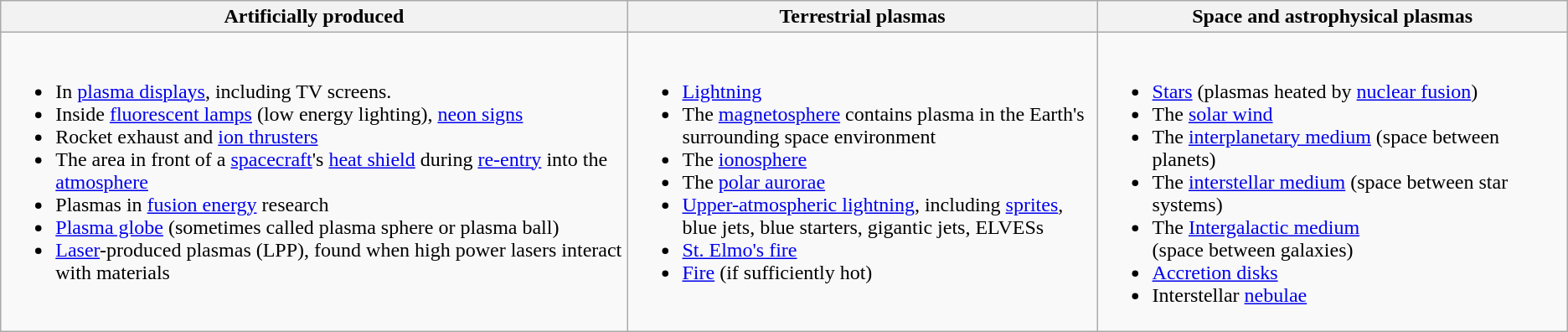<table class="wikitable">
<tr>
<th style="width: 40%;">Artificially produced</th>
<th style="width: 30%;">Terrestrial plasmas</th>
<th style="width: 30%;">Space and astrophysical plasmas</th>
</tr>
<tr style="vertical-align: top;">
<td><br><ul><li>In <a href='#'>plasma displays</a>, including TV screens.</li><li>Inside <a href='#'>fluorescent lamps</a> (low energy lighting), <a href='#'>neon signs</a></li><li>Rocket exhaust and <a href='#'>ion thrusters</a></li><li>The area in front of a <a href='#'>spacecraft</a>'s <a href='#'>heat shield</a> during <a href='#'>re-entry</a> into the <a href='#'>atmosphere</a></li><li>Plasmas in <a href='#'>fusion energy</a> research</li><li><a href='#'>Plasma globe</a> (sometimes called plasma sphere or plasma ball)</li><li><a href='#'>Laser</a>-produced plasmas (LPP), found when high power lasers interact with materials</li></ul></td>
<td><br><ul><li><a href='#'>Lightning</a></li><li>The <a href='#'>magnetosphere</a> contains plasma in the Earth's surrounding space environment</li><li>The <a href='#'>ionosphere</a></li><li>The <a href='#'>polar aurorae</a></li><li><a href='#'>Upper-atmospheric lightning</a>, including <a href='#'>sprites</a>, blue jets, blue starters, gigantic jets, ELVESs</li><li><a href='#'>St. Elmo's fire</a></li><li><a href='#'>Fire</a> (if sufficiently hot)</li></ul></td>
<td><br><ul><li><a href='#'>Stars</a> (plasmas heated by <a href='#'>nuclear fusion</a>)</li><li>The <a href='#'>solar wind</a></li><li>The <a href='#'>interplanetary medium</a> (space between planets)</li><li>The <a href='#'>interstellar medium</a> (space between star systems)</li><li>The <a href='#'>Intergalactic medium</a><br>(space between galaxies)</li><li><a href='#'>Accretion disks</a></li><li>Interstellar <a href='#'>nebulae</a></li></ul></td>
</tr>
</table>
